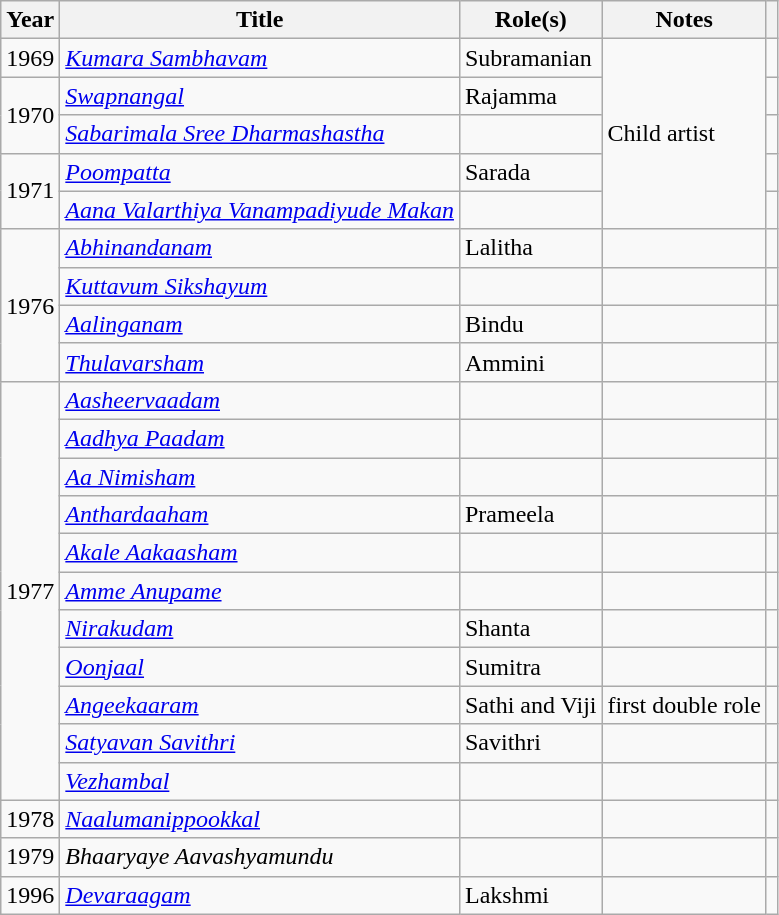<table class="wikitable sortable">
<tr>
<th>Year</th>
<th>Title</th>
<th>Role(s)</th>
<th>Notes</th>
<th></th>
</tr>
<tr>
<td>1969</td>
<td><em><a href='#'>Kumara Sambhavam</a></em></td>
<td>Subramanian</td>
<td rowspan="5">Child artist</td>
<td style="text-align:center;"></td>
</tr>
<tr>
<td rowspan="2">1970</td>
<td><em><a href='#'>Swapnangal</a></em></td>
<td>Rajamma</td>
<td style="text-align:center;"></td>
</tr>
<tr>
<td><em><a href='#'>Sabarimala Sree Dharmashastha</a></em></td>
<td></td>
<td style="text-align:center;"></td>
</tr>
<tr>
<td rowspan="2">1971</td>
<td><em><a href='#'>Poompatta</a></em></td>
<td>Sarada</td>
<td style="text-align:center;"></td>
</tr>
<tr>
<td><em><a href='#'>Aana Valarthiya Vanampadiyude Makan</a></em></td>
<td></td>
<td style="text-align:center;"></td>
</tr>
<tr>
<td rowspan="4">1976</td>
<td><em><a href='#'>Abhinandanam</a></em></td>
<td>Lalitha</td>
<td></td>
<td></td>
</tr>
<tr>
<td><em><a href='#'>Kuttavum Sikshayum</a></em></td>
<td></td>
<td></td>
<td style="text-align:center;"></td>
</tr>
<tr>
<td><em><a href='#'>Aalinganam</a></em></td>
<td>Bindu</td>
<td></td>
<td></td>
</tr>
<tr>
<td><em><a href='#'>Thulavarsham</a></em></td>
<td>Ammini</td>
<td></td>
<td></td>
</tr>
<tr>
<td rowspan="11">1977</td>
<td><em><a href='#'>Aasheervaadam</a></em></td>
<td></td>
<td></td>
<td></td>
</tr>
<tr>
<td><em><a href='#'>Aadhya Paadam</a></em></td>
<td></td>
<td></td>
<td></td>
</tr>
<tr>
<td><em><a href='#'>Aa Nimisham</a></em></td>
<td></td>
<td></td>
<td></td>
</tr>
<tr>
<td><em><a href='#'>Anthardaaham</a></em></td>
<td>Prameela</td>
<td></td>
<td></td>
</tr>
<tr>
<td><em><a href='#'>Akale Aakaasham</a></em></td>
<td></td>
<td></td>
<td></td>
</tr>
<tr>
<td><em><a href='#'>Amme Anupame</a></em></td>
<td></td>
<td></td>
<td></td>
</tr>
<tr>
<td><em><a href='#'>Nirakudam</a></em></td>
<td>Shanta</td>
<td></td>
<td></td>
</tr>
<tr>
<td><em><a href='#'>Oonjaal</a></em></td>
<td>Sumitra</td>
<td></td>
<td></td>
</tr>
<tr>
<td><em><a href='#'>Angeekaaram</a></em></td>
<td>Sathi and Viji</td>
<td>first double role</td>
<td></td>
</tr>
<tr>
<td><em><a href='#'>Satyavan Savithri</a></em></td>
<td>Savithri</td>
<td></td>
<td></td>
</tr>
<tr>
<td><em><a href='#'>Vezhambal</a></em></td>
<td></td>
<td></td>
<td></td>
</tr>
<tr>
<td>1978</td>
<td><em><a href='#'>Naalumanippookkal</a></em></td>
<td></td>
<td></td>
<td></td>
</tr>
<tr>
<td>1979</td>
<td><em>Bhaaryaye Aavashyamundu</em></td>
<td></td>
<td></td>
<td></td>
</tr>
<tr>
<td>1996</td>
<td><em><a href='#'>Devaraagam</a></em></td>
<td>Lakshmi</td>
<td></td>
<td></td>
</tr>
</table>
